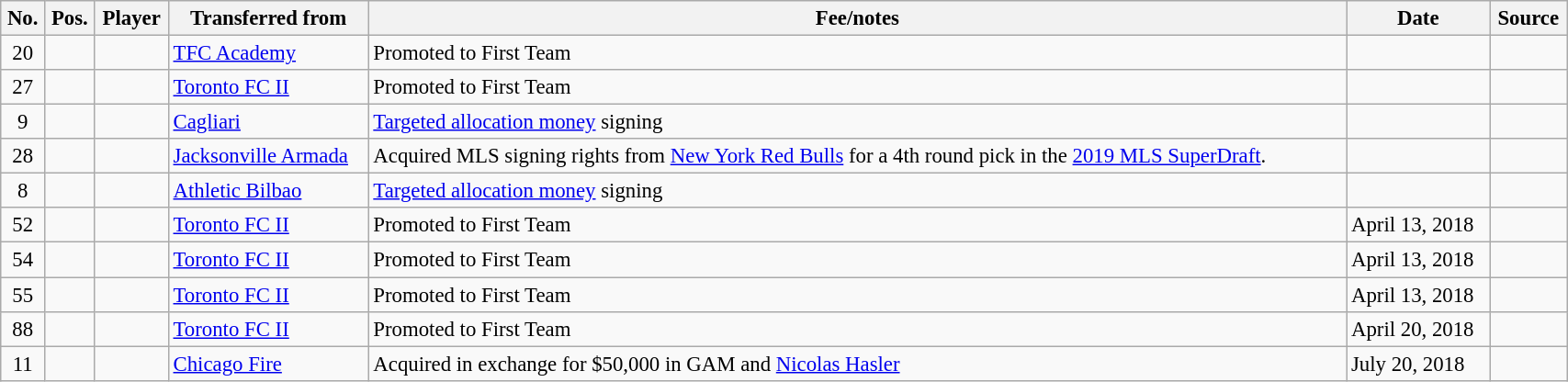<table class="wikitable sortable" style="width:90%; text-align:center; font-size:95%; text-align:left;">
<tr>
<th><strong>No.</strong></th>
<th><strong>Pos.</strong></th>
<th><strong>Player</strong></th>
<th><strong>Transferred from</strong></th>
<th><strong>Fee/notes</strong></th>
<th><strong>Date</strong></th>
<th><strong>Source</strong></th>
</tr>
<tr>
<td align=center>20</td>
<td align=center></td>
<td></td>
<td> <a href='#'>TFC Academy</a></td>
<td>Promoted to First Team</td>
<td></td>
<td></td>
</tr>
<tr>
<td align=center>27</td>
<td align=center></td>
<td></td>
<td> <a href='#'>Toronto FC II</a></td>
<td>Promoted to First Team</td>
<td></td>
<td></td>
</tr>
<tr>
<td align=center>9</td>
<td align=center></td>
<td></td>
<td> <a href='#'>Cagliari</a></td>
<td><a href='#'>Targeted allocation money</a> signing</td>
<td></td>
<td></td>
</tr>
<tr>
<td align=center>28</td>
<td align=center></td>
<td></td>
<td> <a href='#'>Jacksonville Armada</a></td>
<td>Acquired MLS signing rights from <a href='#'>New York Red Bulls</a> for a 4th round pick in the <a href='#'>2019 MLS SuperDraft</a>.</td>
<td></td>
<td></td>
</tr>
<tr>
<td align=center>8</td>
<td align=center></td>
<td></td>
<td> <a href='#'>Athletic Bilbao</a></td>
<td><a href='#'>Targeted allocation money</a> signing</td>
<td></td>
<td></td>
</tr>
<tr>
<td align=center>52</td>
<td align=center></td>
<td></td>
<td> <a href='#'>Toronto FC II</a></td>
<td>Promoted to First Team</td>
<td>April 13, 2018</td>
<td></td>
</tr>
<tr>
<td align=center>54</td>
<td align=center></td>
<td></td>
<td> <a href='#'>Toronto FC II</a></td>
<td>Promoted to First Team</td>
<td>April 13, 2018</td>
<td></td>
</tr>
<tr>
<td align=center>55</td>
<td align=center></td>
<td></td>
<td> <a href='#'>Toronto FC II</a></td>
<td>Promoted to First Team</td>
<td>April 13, 2018</td>
<td></td>
</tr>
<tr>
<td align=center>88</td>
<td align=center></td>
<td></td>
<td> <a href='#'>Toronto FC II</a></td>
<td>Promoted to First Team</td>
<td>April 20, 2018</td>
<td></td>
</tr>
<tr>
<td align=center>11</td>
<td align=center></td>
<td></td>
<td> <a href='#'>Chicago Fire</a></td>
<td>Acquired in exchange for $50,000 in GAM and <a href='#'>Nicolas Hasler</a></td>
<td>July 20, 2018</td>
<td></td>
</tr>
</table>
